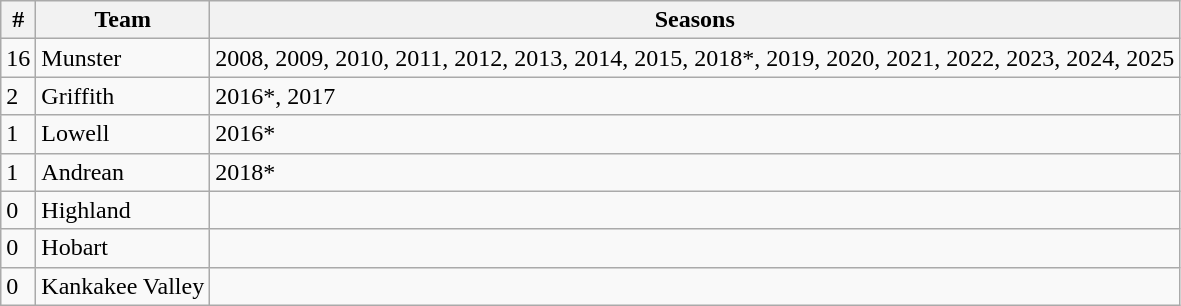<table class="wikitable" style=>
<tr>
<th>#</th>
<th>Team</th>
<th>Seasons</th>
</tr>
<tr>
<td>16</td>
<td>Munster</td>
<td>2008, 2009, 2010, 2011, 2012, 2013, 2014, 2015, 2018*, 2019, 2020, 2021, 2022, 2023, 2024, 2025</td>
</tr>
<tr>
<td>2</td>
<td>Griffith</td>
<td>2016*, 2017</td>
</tr>
<tr>
<td>1</td>
<td>Lowell</td>
<td>2016*</td>
</tr>
<tr>
<td>1</td>
<td>Andrean</td>
<td>2018*</td>
</tr>
<tr>
<td>0</td>
<td>Highland</td>
<td></td>
</tr>
<tr>
<td>0</td>
<td>Hobart</td>
<td></td>
</tr>
<tr>
<td>0</td>
<td>Kankakee Valley</td>
<td></td>
</tr>
</table>
